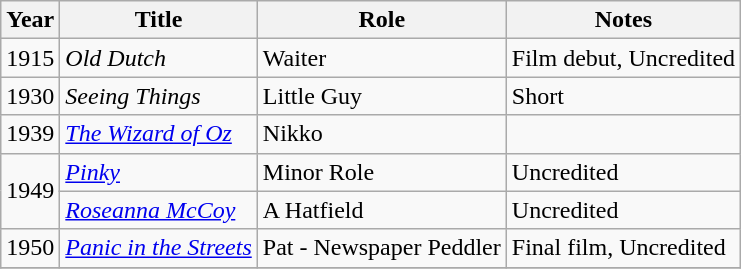<table class="wikitable">
<tr>
<th>Year</th>
<th>Title</th>
<th>Role</th>
<th>Notes</th>
</tr>
<tr>
<td>1915</td>
<td><em>Old Dutch</em></td>
<td>Waiter</td>
<td>Film debut, Uncredited</td>
</tr>
<tr>
<td>1930</td>
<td><em>Seeing Things</em></td>
<td>Little Guy</td>
<td>Short</td>
</tr>
<tr>
<td>1939</td>
<td><em><a href='#'>The Wizard of Oz</a></em></td>
<td>Nikko</td>
<td></td>
</tr>
<tr>
<td rowspan=2>1949</td>
<td><em><a href='#'>Pinky</a></em></td>
<td>Minor Role</td>
<td>Uncredited</td>
</tr>
<tr>
<td><em><a href='#'>Roseanna McCoy</a></em></td>
<td>A Hatfield</td>
<td>Uncredited</td>
</tr>
<tr>
<td>1950</td>
<td><em><a href='#'>Panic in the Streets</a></em></td>
<td>Pat - Newspaper Peddler</td>
<td>Final film, Uncredited</td>
</tr>
<tr>
</tr>
</table>
